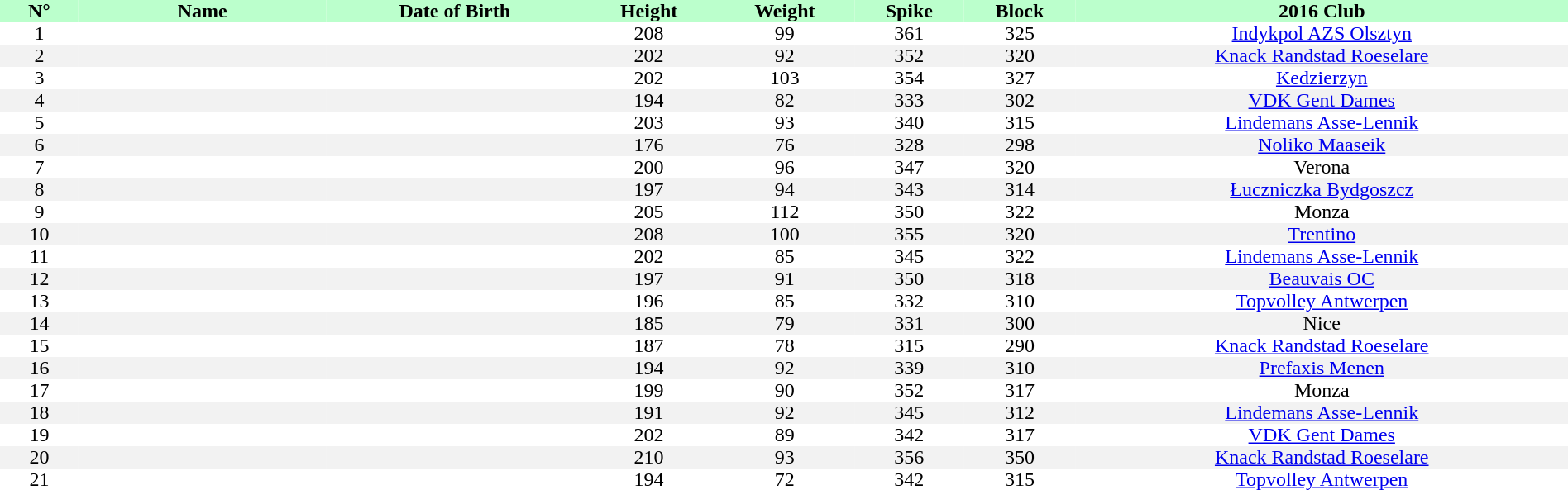<table style="text-align:center; border:none;" cellpadding=0 cellspacing=0 width=100%>
<tr style="background: #bbffcc;">
<th width="5%">N°</th>
<th width=200px>Name</th>
<th>Date of Birth</th>
<th>Height</th>
<th>Weight</th>
<th>Spike</th>
<th>Block</th>
<th>2016 Club</th>
</tr>
<tr>
<td>1</td>
<td></td>
<td></td>
<td>208</td>
<td>99</td>
<td>361</td>
<td>325</td>
<td><a href='#'>Indykpol AZS Olsztyn</a></td>
</tr>
<tr bgcolor="#f2f2f2">
<td>2</td>
<td></td>
<td></td>
<td>202</td>
<td>92</td>
<td>352</td>
<td>320</td>
<td><a href='#'>Knack Randstad Roeselare</a></td>
</tr>
<tr>
<td>3</td>
<td></td>
<td></td>
<td>202</td>
<td>103</td>
<td>354</td>
<td>327</td>
<td><a href='#'>Kedzierzyn</a></td>
</tr>
<tr bgcolor="#f2f2f2">
<td>4</td>
<td></td>
<td></td>
<td>194</td>
<td>82</td>
<td>333</td>
<td>302</td>
<td><a href='#'>VDK Gent Dames</a></td>
</tr>
<tr>
<td>5</td>
<td></td>
<td></td>
<td>203</td>
<td>93</td>
<td>340</td>
<td>315</td>
<td><a href='#'>Lindemans Asse-Lennik</a></td>
</tr>
<tr bgcolor="#f2f2f2">
<td>6</td>
<td></td>
<td></td>
<td>176</td>
<td>76</td>
<td>328</td>
<td>298</td>
<td><a href='#'>Noliko Maaseik</a></td>
</tr>
<tr>
<td>7</td>
<td></td>
<td></td>
<td>200</td>
<td>96</td>
<td>347</td>
<td>320</td>
<td>Verona</td>
</tr>
<tr bgcolor="#f2f2f2">
<td>8</td>
<td></td>
<td></td>
<td>197</td>
<td>94</td>
<td>343</td>
<td>314</td>
<td><a href='#'>Łuczniczka Bydgoszcz</a></td>
</tr>
<tr>
<td>9</td>
<td></td>
<td></td>
<td>205</td>
<td>112</td>
<td>350</td>
<td>322</td>
<td>Monza</td>
</tr>
<tr bgcolor="#f2f2f2">
<td>10</td>
<td></td>
<td></td>
<td>208</td>
<td>100</td>
<td>355</td>
<td>320</td>
<td><a href='#'>Trentino</a></td>
</tr>
<tr>
<td>11</td>
<td></td>
<td></td>
<td>202</td>
<td>85</td>
<td>345</td>
<td>322</td>
<td><a href='#'>Lindemans Asse-Lennik</a></td>
</tr>
<tr bgcolor="#f2f2f2">
<td>12</td>
<td></td>
<td></td>
<td>197</td>
<td>91</td>
<td>350</td>
<td>318</td>
<td><a href='#'>Beauvais OC</a></td>
</tr>
<tr>
<td>13</td>
<td></td>
<td></td>
<td>196</td>
<td>85</td>
<td>332</td>
<td>310</td>
<td><a href='#'>Topvolley Antwerpen</a></td>
</tr>
<tr bgcolor="#f2f2f2">
<td>14</td>
<td></td>
<td></td>
<td>185</td>
<td>79</td>
<td>331</td>
<td>300</td>
<td>Nice</td>
</tr>
<tr>
<td>15</td>
<td></td>
<td></td>
<td>187</td>
<td>78</td>
<td>315</td>
<td>290</td>
<td><a href='#'>Knack Randstad Roeselare</a></td>
</tr>
<tr bgcolor="#f2f2f2">
<td>16</td>
<td></td>
<td></td>
<td>194</td>
<td>92</td>
<td>339</td>
<td>310</td>
<td><a href='#'>Prefaxis Menen</a></td>
</tr>
<tr>
<td>17</td>
<td></td>
<td></td>
<td>199</td>
<td>90</td>
<td>352</td>
<td>317</td>
<td>Monza</td>
</tr>
<tr bgcolor="#f2f2f2">
<td>18</td>
<td></td>
<td></td>
<td>191</td>
<td>92</td>
<td>345</td>
<td>312</td>
<td><a href='#'>Lindemans Asse-Lennik</a></td>
</tr>
<tr>
<td>19</td>
<td></td>
<td></td>
<td>202</td>
<td>89</td>
<td>342</td>
<td>317</td>
<td><a href='#'>VDK Gent Dames</a></td>
</tr>
<tr bgcolor="#f2f2f2">
<td>20</td>
<td></td>
<td></td>
<td>210</td>
<td>93</td>
<td>356</td>
<td>350</td>
<td><a href='#'>Knack Randstad Roeselare</a></td>
</tr>
<tr>
<td>21</td>
<td></td>
<td></td>
<td>194</td>
<td>72</td>
<td>342</td>
<td>315</td>
<td><a href='#'>Topvolley Antwerpen</a></td>
</tr>
</table>
